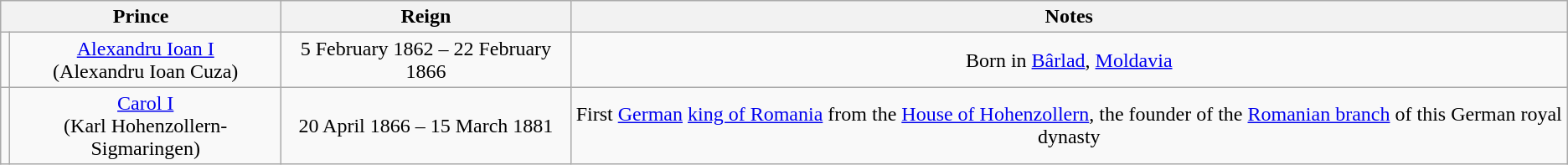<table class="wikitable" style="clear:right; text-align:center">
<tr>
<th colspan=2>Prince</th>
<th>Reign</th>
<th>Notes</th>
</tr>
<tr>
<td></td>
<td><a href='#'>Alexandru Ioan I</a><br>(Alexandru Ioan Cuza)</td>
<td>5 February 1862 – 22 February 1866<br></td>
<td>Born in <a href='#'>Bârlad</a>, <a href='#'>Moldavia</a></td>
</tr>
<tr>
<td></td>
<td><a href='#'>Carol I</a><br>(Karl Hohenzollern-Sigmaringen)</td>
<td>20 April 1866 – 15 March 1881<br></td>
<td>First <a href='#'>German</a> <a href='#'>king of Romania</a> from the <a href='#'>House of Hohenzollern</a>, the founder of the <a href='#'>Romanian branch</a> of this German royal dynasty</td>
</tr>
</table>
